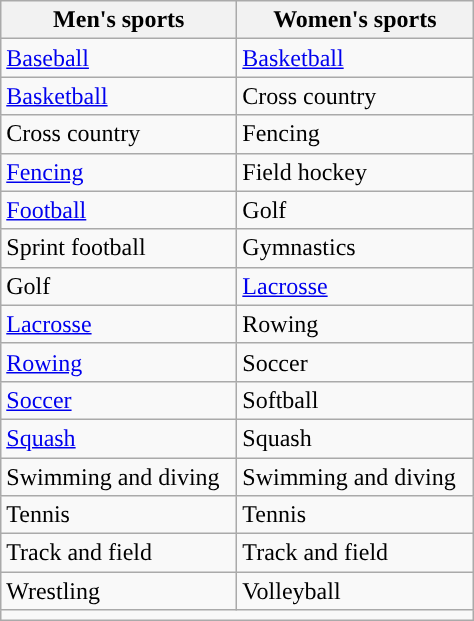<table class="wikitable"; style= "text-align: ">
<tr>
<th width=150px>Men's sports</th>
<th width=150px>Women's sports</th>
</tr>
<tr>
<td><a href='#'>Baseball</a></td>
<td><a href='#'>Basketball</a></td>
</tr>
<tr>
<td><a href='#'>Basketball</a></td>
<td>Cross country</td>
</tr>
<tr>
<td>Cross country</td>
<td>Fencing</td>
</tr>
<tr>
<td><a href='#'>Fencing</a></td>
<td>Field hockey</td>
</tr>
<tr>
<td><a href='#'>Football</a></td>
<td>Golf</td>
</tr>
<tr>
<td>Sprint football</td>
<td>Gymnastics</td>
</tr>
<tr>
<td>Golf</td>
<td><a href='#'>Lacrosse</a></td>
</tr>
<tr>
<td><a href='#'>Lacrosse</a></td>
<td>Rowing</td>
</tr>
<tr>
<td><a href='#'>Rowing</a></td>
<td>Soccer</td>
</tr>
<tr>
<td><a href='#'>Soccer</a></td>
<td>Softball</td>
</tr>
<tr>
<td><a href='#'>Squash</a></td>
<td>Squash</td>
</tr>
<tr>
<td>Swimming and diving</td>
<td>Swimming and diving</td>
</tr>
<tr>
<td>Tennis</td>
<td>Tennis</td>
</tr>
<tr>
<td>Track and field</td>
<td>Track and field</td>
</tr>
<tr>
<td>Wrestling</td>
<td>Volleyball</td>
</tr>
<tr>
<td colspan=2></td>
</tr>
</table>
